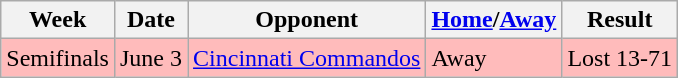<table class="wikitable">
<tr>
<th>Week</th>
<th>Date</th>
<th>Opponent</th>
<th><a href='#'>Home</a>/<a href='#'>Away</a></th>
<th>Result</th>
</tr>
<tr bgcolor="#ffbbbb">
<td>Semifinals</td>
<td>June 3</td>
<td><a href='#'>Cincinnati Commandos</a></td>
<td>Away</td>
<td>Lost 13-71</td>
</tr>
</table>
